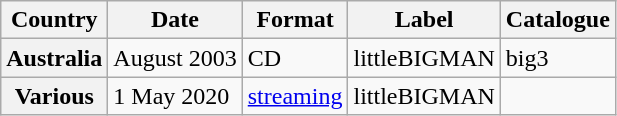<table class="wikitable plainrowheaders">
<tr>
<th scope="col">Country</th>
<th scope="col">Date</th>
<th scope="col">Format</th>
<th scope="col">Label</th>
<th scope="col">Catalogue</th>
</tr>
<tr>
<th scope="row">Australia</th>
<td>August 2003</td>
<td>CD</td>
<td>littleBIGMAN</td>
<td>big3</td>
</tr>
<tr>
<th scope="row">Various</th>
<td>1 May 2020</td>
<td><a href='#'>streaming</a></td>
<td>littleBIGMAN</td>
<td></td>
</tr>
</table>
